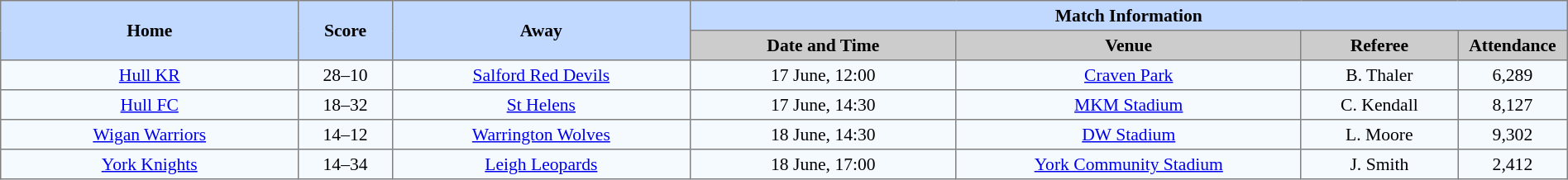<table border=1 style="border-collapse:collapse; font-size:90%; text-align:center"; cellpadding=3 cellspacing=0 width=100%>
<tr bgcolor="#c1d8ff">
<th rowspan=2 width=19%>Home</th>
<th rowspan=2 width=6%>Score</th>
<th rowspan=2 width=19%>Away</th>
<th colspan=4>Match Information</th>
</tr>
<tr bgcolor="#cccccc">
<th width=17%>Date and Time</th>
<th width=22%>Venue</th>
<th width=10%>Referee</th>
<th width=7%>Attendance</th>
</tr>
<tr bgcolor=#f5faff>
<td> <a href='#'>Hull KR</a></td>
<td>28–10</td>
<td>  <a href='#'>Salford Red Devils</a></td>
<td>17 June, 12:00</td>
<td><a href='#'>Craven Park</a></td>
<td>B. Thaler</td>
<td>6,289</td>
</tr>
<tr bgcolor=#f5faff>
<td> <a href='#'>Hull FC</a></td>
<td>18–32</td>
<td> <a href='#'>St Helens</a></td>
<td>17 June, 14:30</td>
<td><a href='#'>MKM Stadium</a></td>
<td>C. Kendall</td>
<td>8,127</td>
</tr>
<tr bgcolor=#f5faff>
<td> <a href='#'>Wigan Warriors</a></td>
<td>14–12</td>
<td> <a href='#'>Warrington Wolves</a></td>
<td>18 June, 14:30</td>
<td><a href='#'>DW Stadium</a></td>
<td>L. Moore</td>
<td>9,302</td>
</tr>
<tr bgcolor=#f5faff>
<td> <a href='#'>York Knights</a></td>
<td>14–34</td>
<td> <a href='#'>Leigh Leopards</a></td>
<td>18 June, 17:00</td>
<td><a href='#'>York Community Stadium</a></td>
<td>J. Smith</td>
<td>2,412</td>
</tr>
</table>
